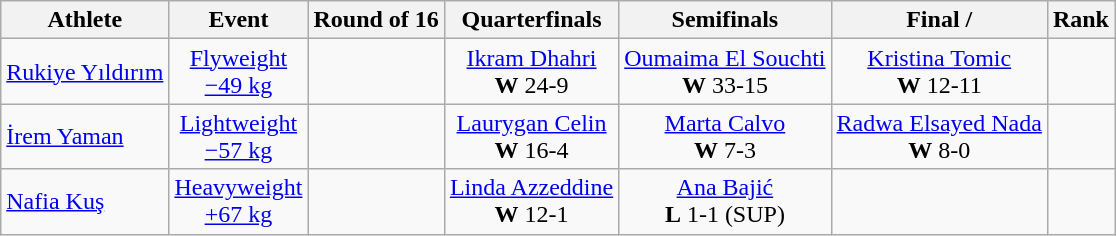<table class="wikitable">
<tr>
<th>Athlete</th>
<th>Event</th>
<th>Round of 16</th>
<th>Quarterfinals</th>
<th>Semifinals</th>
<th>Final / </th>
<th>Rank</th>
</tr>
<tr align=center>
<td align=left><a href='#'>Rukiye Yıldırım</a></td>
<td><a href='#'>Flyweight <br>−49 kg</a></td>
<td></td>
<td> <a href='#'>Ikram Dhahri</a><br><strong>W</strong> 24-9</td>
<td> <a href='#'>Oumaima El Souchti</a><br><strong>W</strong> 33-15</td>
<td> <a href='#'>Kristina Tomic</a><br><strong>W</strong> 12-11</td>
<td></td>
</tr>
<tr align=center>
<td align=left><a href='#'>İrem Yaman</a></td>
<td><a href='#'>Lightweight<br>−57 kg</a></td>
<td></td>
<td> <a href='#'>Laurygan Celin</a><br><strong>W</strong> 16-4</td>
<td> <a href='#'>Marta Calvo</a><br><strong>W</strong> 7-3</td>
<td> <a href='#'>Radwa Elsayed Nada</a><br><strong>W</strong> 8-0</td>
<td></td>
</tr>
<tr align=center>
<td align=left><a href='#'>Nafia Kuş</a></td>
<td><a href='#'>Heavyweight<br>+67 kg</a></td>
<td></td>
<td> <a href='#'>Linda Azzeddine</a><br><strong>W</strong> 12-1</td>
<td> <a href='#'>Ana Bajić</a><br><strong>L</strong> 1-1 (SUP)</td>
<td></td>
<td></td>
</tr>
</table>
